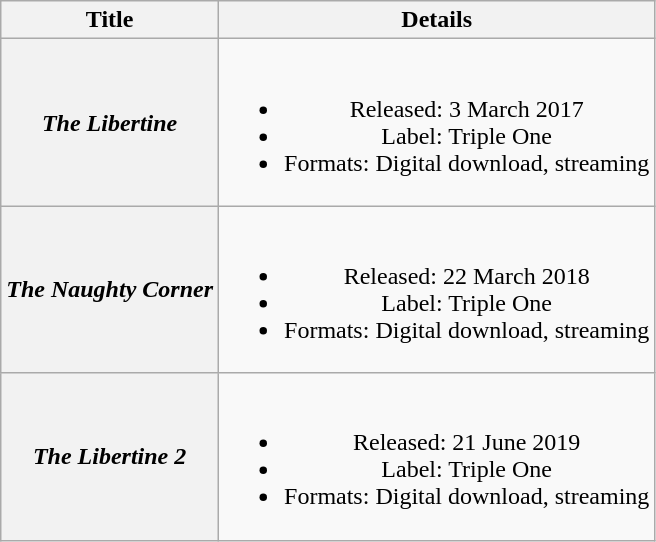<table class="wikitable plainrowheaders" style="text-align:center;">
<tr>
<th>Title</th>
<th>Details</th>
</tr>
<tr>
<th scope="row"><em>The Libertine</em></th>
<td><br><ul><li>Released: 3 March 2017</li><li>Label: Triple One</li><li>Formats: Digital download, streaming</li></ul></td>
</tr>
<tr>
<th scope="row"><em>The Naughty Corner</em></th>
<td><br><ul><li>Released: 22 March 2018</li><li>Label: Triple One</li><li>Formats: Digital download, streaming</li></ul></td>
</tr>
<tr>
<th scope="row"><em>The Libertine 2</em></th>
<td><br><ul><li>Released: 21 June 2019</li><li>Label: Triple One</li><li>Formats: Digital download, streaming</li></ul></td>
</tr>
</table>
